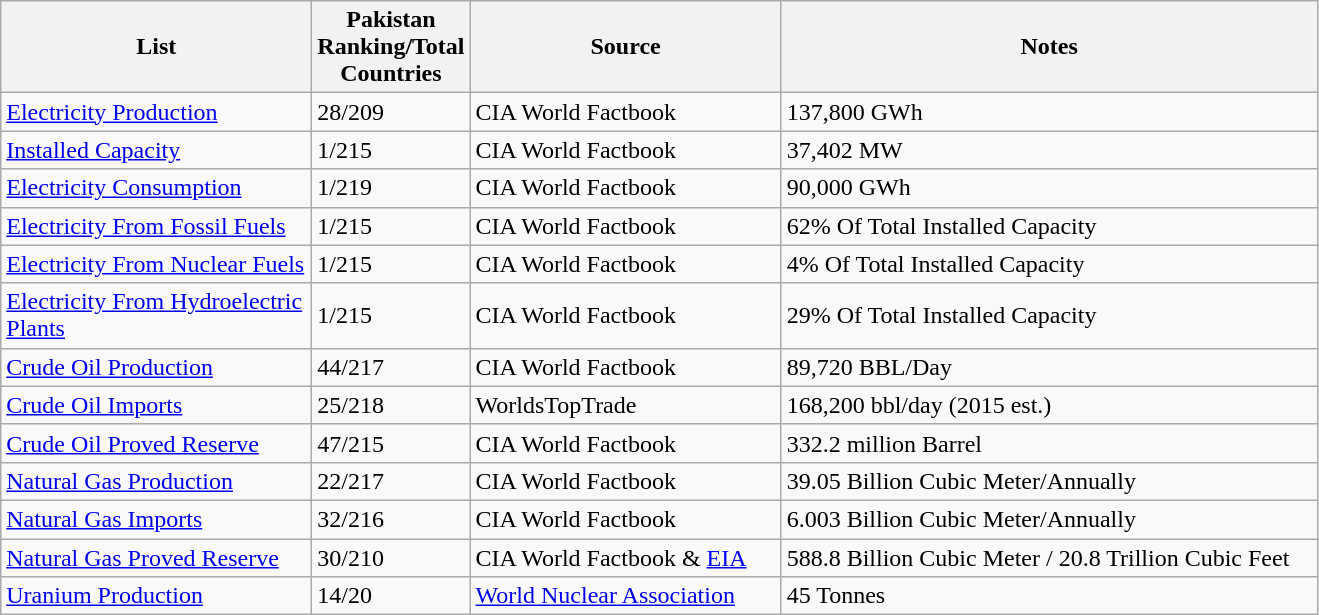<table class="wikitable">
<tr>
<th style="width:200px;">List</th>
<th width="1">Pakistan Ranking/Total Countries</th>
<th style="width:200px;">Source</th>
<th style="width:350px;">Notes</th>
</tr>
<tr>
<td><a href='#'>Electricity Production</a></td>
<td>28/209</td>
<td>CIA World Factbook</td>
<td>137,800 GWh</td>
</tr>
<tr>
<td><a href='#'>Installed Capacity</a></td>
<td>1/215</td>
<td>CIA World Factbook</td>
<td>37,402 MW</td>
</tr>
<tr>
<td><a href='#'>Electricity Consumption</a></td>
<td>1/219</td>
<td>CIA World Factbook</td>
<td>90,000 GWh</td>
</tr>
<tr>
<td><a href='#'>Electricity From Fossil Fuels</a></td>
<td>1/215</td>
<td>CIA World Factbook</td>
<td>62% Of Total Installed Capacity</td>
</tr>
<tr>
<td><a href='#'>Electricity From Nuclear Fuels</a></td>
<td>1/215</td>
<td>CIA World Factbook</td>
<td>4% Of Total Installed Capacity</td>
</tr>
<tr>
<td><a href='#'>Electricity From Hydroelectric Plants</a></td>
<td>1/215</td>
<td>CIA World Factbook</td>
<td>29% Of Total Installed Capacity</td>
</tr>
<tr>
<td><a href='#'>Crude Oil Production</a></td>
<td>44/217</td>
<td>CIA World Factbook</td>
<td>89,720 BBL/Day</td>
</tr>
<tr>
<td><a href='#'>Crude Oil Imports</a></td>
<td>25/218</td>
<td>WorldsTopTrade</td>
<td>168,200 bbl/day  (2015 est.)</td>
</tr>
<tr>
<td><a href='#'>Crude Oil Proved Reserve</a></td>
<td>47/215</td>
<td>CIA World Factbook</td>
<td>332.2 million Barrel</td>
</tr>
<tr>
<td><a href='#'>Natural Gas Production</a></td>
<td>22/217</td>
<td>CIA World Factbook</td>
<td>39.05 Billion Cubic Meter/Annually</td>
</tr>
<tr>
<td><a href='#'>Natural Gas Imports</a></td>
<td>32/216</td>
<td>CIA World Factbook</td>
<td>6.003 Billion Cubic Meter/Annually</td>
</tr>
<tr>
<td><a href='#'>Natural Gas Proved Reserve</a></td>
<td>30/210</td>
<td>CIA World Factbook & <a href='#'>EIA</a></td>
<td>588.8 Billion Cubic Meter / 20.8 Trillion Cubic Feet</td>
</tr>
<tr>
<td><a href='#'>Uranium Production</a></td>
<td>14/20</td>
<td><a href='#'>World Nuclear Association</a></td>
<td>45 Tonnes</td>
</tr>
</table>
